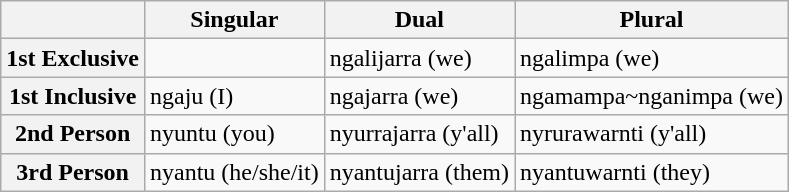<table class="wikitable">
<tr>
<th></th>
<th>Singular</th>
<th>Dual</th>
<th>Plural</th>
</tr>
<tr>
<th>1st Exclusive</th>
<td></td>
<td>ngalijarra (we)</td>
<td>ngalimpa (we)</td>
</tr>
<tr>
<th>1st Inclusive</th>
<td>ngaju (I)</td>
<td>ngajarra (we)</td>
<td>ngamampa~nganimpa (we)</td>
</tr>
<tr>
<th>2nd Person</th>
<td>nyuntu (you)</td>
<td>nyurrajarra (y'all)</td>
<td>nyrurawarnti (y'all)</td>
</tr>
<tr>
<th>3rd Person</th>
<td>nyantu (he/she/it)</td>
<td>nyantujarra (them)</td>
<td>nyantuwarnti (they)</td>
</tr>
</table>
